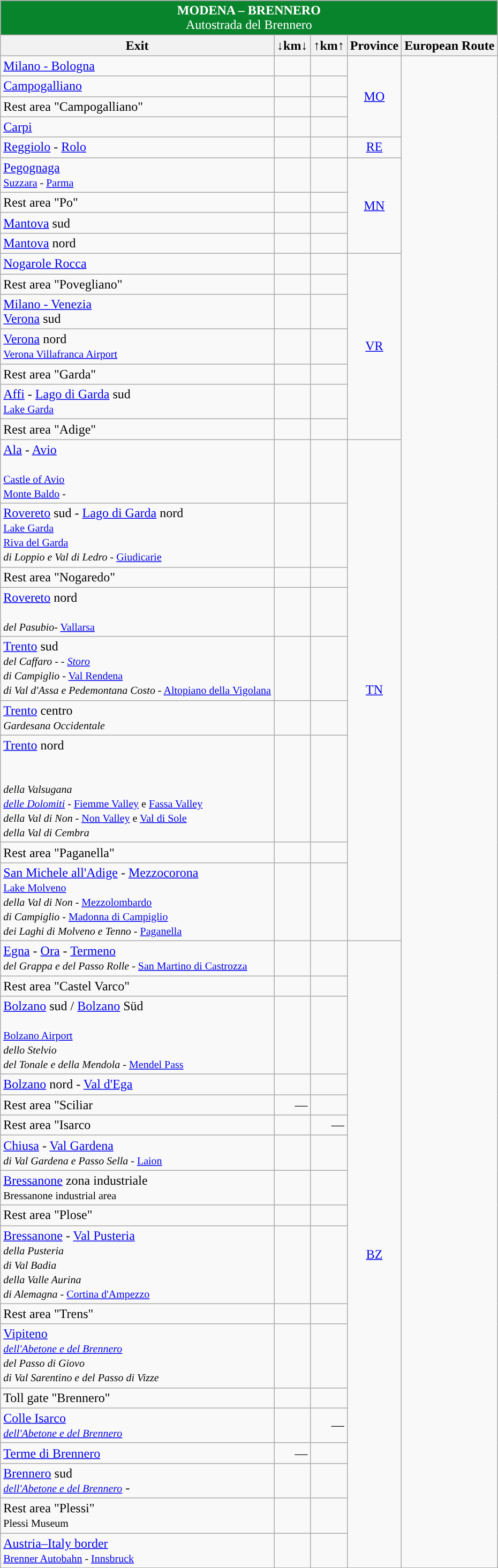<table class="wikitable" border="1">
<tr>
</tr>
<tr align="center" bgcolor="08842C" style="color: white;font-size:100%;">
<td colspan="6"><strong> MODENA – BRENNERO</strong><br>Autostrada del Brennero</td>
</tr>
<tr>
<th style="text-align:center;"><strong>Exit</strong></th>
<th style="text-align:center;"><strong>↓km↓</strong></th>
<th style="text-align:center;"><strong>↑km↑</strong></th>
<th align="center"><strong>Province</strong></th>
<th align="center"><strong>European Route</strong></th>
</tr>
<tr>
<td>    <a href='#'>Milano - Bologna</a></td>
<td align="right"></td>
<td align="right"></td>
<td rowspan=4 align="center"><a href='#'>MO</a></td>
<td rowspan="45" align="center"></td>
</tr>
<tr>
<td> <a href='#'>Campogalliano</a></td>
<td align="right"></td>
<td align="right"></td>
</tr>
<tr>
<td> Rest area "Campogalliano"</td>
<td align="right"></td>
<td align="right"></td>
</tr>
<tr>
<td> <a href='#'>Carpi</a></td>
<td align="right"></td>
<td align="right"></td>
</tr>
<tr>
<td> <a href='#'>Reggiolo</a> - <a href='#'>Rolo</a></td>
<td align="right"></td>
<td align="right"></td>
<td align="center"><a href='#'>RE</a></td>
</tr>
<tr>
<td> <a href='#'>Pegognaga</a><br><small>  <a href='#'>Suzzara</a> - <a href='#'>Parma</a></small></td>
<td align="right"></td>
<td align="right"></td>
<td rowspan=4 align="center"><a href='#'>MN</a></td>
</tr>
<tr>
<td> Rest area "Po"</td>
<td align="right"></td>
<td align="right"></td>
</tr>
<tr>
<td> <a href='#'>Mantova</a> sud</td>
<td align="right"></td>
<td align="right"></td>
</tr>
<tr>
<td> <a href='#'>Mantova</a> nord</td>
<td align="right"></td>
<td align="right"></td>
</tr>
<tr>
<td> <a href='#'>Nogarole Rocca</a></td>
<td align="right"></td>
<td align="right"></td>
<td rowspan=7 align="center"><a href='#'>VR</a></td>
</tr>
<tr>
<td> Rest area "Povegliano"</td>
<td align="right"></td>
<td align="right"></td>
</tr>
<tr>
<td>   <a href='#'>Milano - Venezia</a> <br>  <a href='#'>Verona</a> sud</td>
<td align="right"></td>
<td align="right"></td>
</tr>
<tr>
<td> <a href='#'>Verona</a> nord<br><small>  <a href='#'>Verona Villafranca Airport</a></small></td>
<td align="right"></td>
<td align="right"></td>
</tr>
<tr>
<td> Rest area "Garda"</td>
<td align="right"></td>
<td align="right"></td>
</tr>
<tr>
<td> <a href='#'>Affi</a> - <a href='#'>Lago di Garda</a> sud<br><small>  <a href='#'>Lake Garda</a></small></td>
<td align="right"></td>
<td align="right"></td>
</tr>
<tr>
<td> Rest area "Adige"</td>
<td align="right"></td>
<td align="right"></td>
</tr>
<tr>
<td> <a href='#'>Ala</a> - <a href='#'>Avio</a><br><br><small>  <a href='#'>Castle of Avio</a></small><br><small>  <a href='#'>Monte Baldo</a> - </small></td>
<td align="right"></td>
<td align="right"></td>
<td rowspan=9 align="center"><a href='#'>TN</a></td>
</tr>
<tr>
<td> <a href='#'>Rovereto</a> sud - <a href='#'>Lago di Garda</a> nord<br><small>  <a href='#'>Lake Garda</a></small><br><small> <a href='#'>Riva del Garda</a></small><br><small>  <em>di Loppio e Val di Ledro</em> - <a href='#'>Giudicarie</a></small></td>
<td align="right"></td>
<td align="right"></td>
</tr>
<tr>
<td> Rest area "Nogaredo"</td>
<td align="right"></td>
<td align="right"></td>
</tr>
<tr>
<td> <a href='#'>Rovereto</a> nord<br><small> </small><br><small> <em>del Pasubio</em></small><small>- <a href='#'>Vallarsa</a></small></td>
<td align="right"></td>
<td align="right"></td>
</tr>
<tr>
<td> <a href='#'>Trento</a> sud<br><small> <em>del Caffaro</em> -  - <em><a href='#'>Storo</a></em></small><br><small> <em>di Campiglio</em> - <a href='#'>Val Rendena</a></small><br><small>  <em>di Val d'Assa e Pedemontana Costo</em> - <a href='#'>Altopiano della Vigolana</a></small></td>
<td align="right"></td>
<td align="right"></td>
</tr>
<tr>
<td> <a href='#'>Trento</a> centro<br><small> <em>Gardesana Occidentale</em></small></td>
<td align="right"></td>
<td align="right"></td>
</tr>
<tr>
<td> <a href='#'>Trento</a> nord<br><small>  </small><br><br><small>  <em>della Valsugana</em></small><br><small>  <em><a href='#'>delle Dolomiti</a></em> - <a href='#'>Fiemme Valley</a> e <a href='#'>Fassa Valley</a></small><br><small>  <em>della Val di Non</em> - <a href='#'>Non Valley</a> e <a href='#'>Val di Sole</a></small><br><small> <em>della Val di Cembra</em></small></td>
<td align="right"></td>
<td align="right"></td>
</tr>
<tr>
<td> Rest area "Paganella"</td>
<td align="right"></td>
<td align="right"></td>
</tr>
<tr>
<td> <a href='#'>San Michele all'Adige</a> - <a href='#'>Mezzocorona</a><br><small>  <a href='#'>Lake Molveno</a></small><br><small>  <em>della Val di Non</em> - <a href='#'>Mezzolombardo</a></small><br><small>  <em>di Campiglio</em> - <a href='#'>Madonna di Campiglio</a></small><br><small> <em>dei Laghi di Molveno e Tenno</em> - <a href='#'>Paganella</a></small></td>
<td align="right"></td>
<td align="right"></td>
</tr>
<tr>
<td> <a href='#'>Egna</a> - <a href='#'>Ora</a> - <a href='#'>Termeno</a><br><small> <em>del Grappa e del Passo Rolle</em> - <a href='#'>San Martino di Castrozza</a></small><br><small></small></td>
<td align="right"></td>
<td align="right"></td>
<td rowspan="18" align="center"><a href='#'>BZ</a></td>
</tr>
<tr>
<td> Rest area "Castel Varco"</td>
<td align="right"></td>
<td align="right"></td>
</tr>
<tr>
<td> <a href='#'>Bolzano</a> sud / <a href='#'>Bolzano</a> Süd<br><small>  </small><br><small>  <a href='#'>Bolzano Airport</a></small><br><small>  <em>dello Stelvio</em></small><br><small> <em>del Tonale e della Mendola</em> - <a href='#'>Mendel Pass</a></small></td>
<td align="right"></td>
<td align="right"></td>
</tr>
<tr>
<td> <a href='#'>Bolzano</a> nord - <a href='#'>Val d'Ega</a></td>
<td align="right"></td>
<td align="right"></td>
</tr>
<tr>
<td> Rest area "Sciliar</td>
<td align="right">—</td>
<td align="right"></td>
</tr>
<tr>
<td> Rest area "Isarco</td>
<td align="right"></td>
<td align="right">—</td>
</tr>
<tr>
<td> <a href='#'>Chiusa</a> - <a href='#'>Val Gardena</a><br><small>  <em>di Val Gardena e Passo Sella</em> - <a href='#'>Laion</a></small></td>
<td align="right"></td>
<td align="right"></td>
</tr>
<tr>
<td> <a href='#'>Bressanone</a> zona industriale<br><small>  Bressanone industrial area</small></td>
<td align="right"></td>
<td align="right"></td>
</tr>
<tr>
<td> Rest area "Plose"</td>
<td align="right"></td>
<td align="right"></td>
</tr>
<tr>
<td> <a href='#'>Bressanone</a> - <a href='#'>Val Pusteria</a><br><small>   <em>della Pusteria</em></small><br><small> <em>di Val Badia</em></small><br><small>  <em>della Valle Aurina</em></small><br><small>  <em>di Alemagna</em> - <a href='#'>Cortina d'Ampezzo</a></small></td>
<td align="right"></td>
<td align="right"></td>
</tr>
<tr>
<td> Rest area "Trens"</td>
<td align="right"></td>
<td align="right"></td>
</tr>
<tr>
<td> <a href='#'>Vipiteno</a><br><small>  <em><a href='#'>dell'Abetone e del Brennero</a></em></small><br><small> <em>del Passo di Giovo</em></small><br><small>  <em>di Val Sarentino e del Passo di Vizze</em></small></td>
<td align="right"></td>
<td align="right"></td>
</tr>
<tr>
<td> Toll gate "Brennero"</td>
<td align="right"></td>
<td align="right"></td>
</tr>
<tr>
<td> <a href='#'>Colle Isarco</a><br> <em><a href='#'><small>dell'Abetone e del Brennero</small></a></em></td>
<td align="right"></td>
<td align="right">—</td>
</tr>
<tr>
<td>  <a href='#'>Terme di Brennero</a></td>
<td align="right">—</td>
<td align="right"></td>
</tr>
<tr>
<td> <a href='#'>Brennero</a> sud<br> <em><a href='#'><small>dell'Abetone e del Brennero</small></a></em> - <small></small></td>
<td align="right"></td>
<td align="right"></td>
</tr>
<tr>
<td><small></small> Rest area "Plessi"<br> <small>Plessi Museum</small></td>
<td align="right"></td>
<td align="right"></td>
</tr>
<tr>
<td>  <a href='#'>Austria–Italy border</a><br><small> <a href='#'>Brenner Autobahn</a> - <a href='#'>Innsbruck</a></small></td>
<td align="right"></td>
<td align="right"></td>
</tr>
</table>
